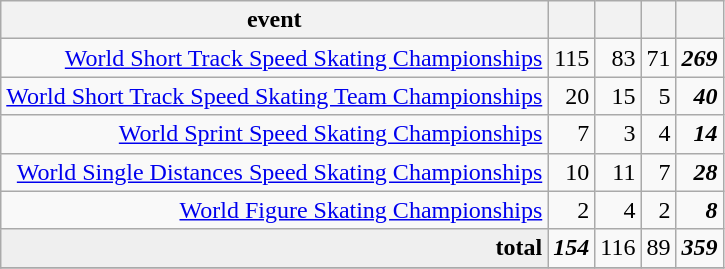<table class="wikitable" style="font-size: 100%; text-align:right">
<tr>
<th>event</th>
<th></th>
<th></th>
<th></th>
<th></th>
</tr>
<tr>
<td><a href='#'>World Short Track Speed Skating Championships</a></td>
<td>115</td>
<td>83</td>
<td>71</td>
<td><strong><em>269</em></strong></td>
</tr>
<tr>
<td><a href='#'>World Short Track Speed Skating Team Championships</a></td>
<td>20</td>
<td>15</td>
<td>5</td>
<td><strong><em>40</em></strong></td>
</tr>
<tr>
<td><a href='#'>World Sprint Speed Skating Championships</a></td>
<td>7</td>
<td>3</td>
<td>4</td>
<td><strong><em>14</em></strong></td>
</tr>
<tr>
<td><a href='#'>World Single Distances Speed Skating Championships</a></td>
<td>10</td>
<td>11</td>
<td>7</td>
<td><strong><em>28</em></strong></td>
</tr>
<tr>
<td><a href='#'>World Figure Skating Championships</a></td>
<td>2</td>
<td>4</td>
<td>2</td>
<td><strong><em>8</em></strong></td>
</tr>
<tr>
<td style="background:#EFEFEF"><strong>total</strong></td>
<td><strong><em>154</em></strong></td>
<td>116</td>
<td>89</td>
<td><strong><em>359</em></strong></td>
</tr>
<tr>
</tr>
</table>
